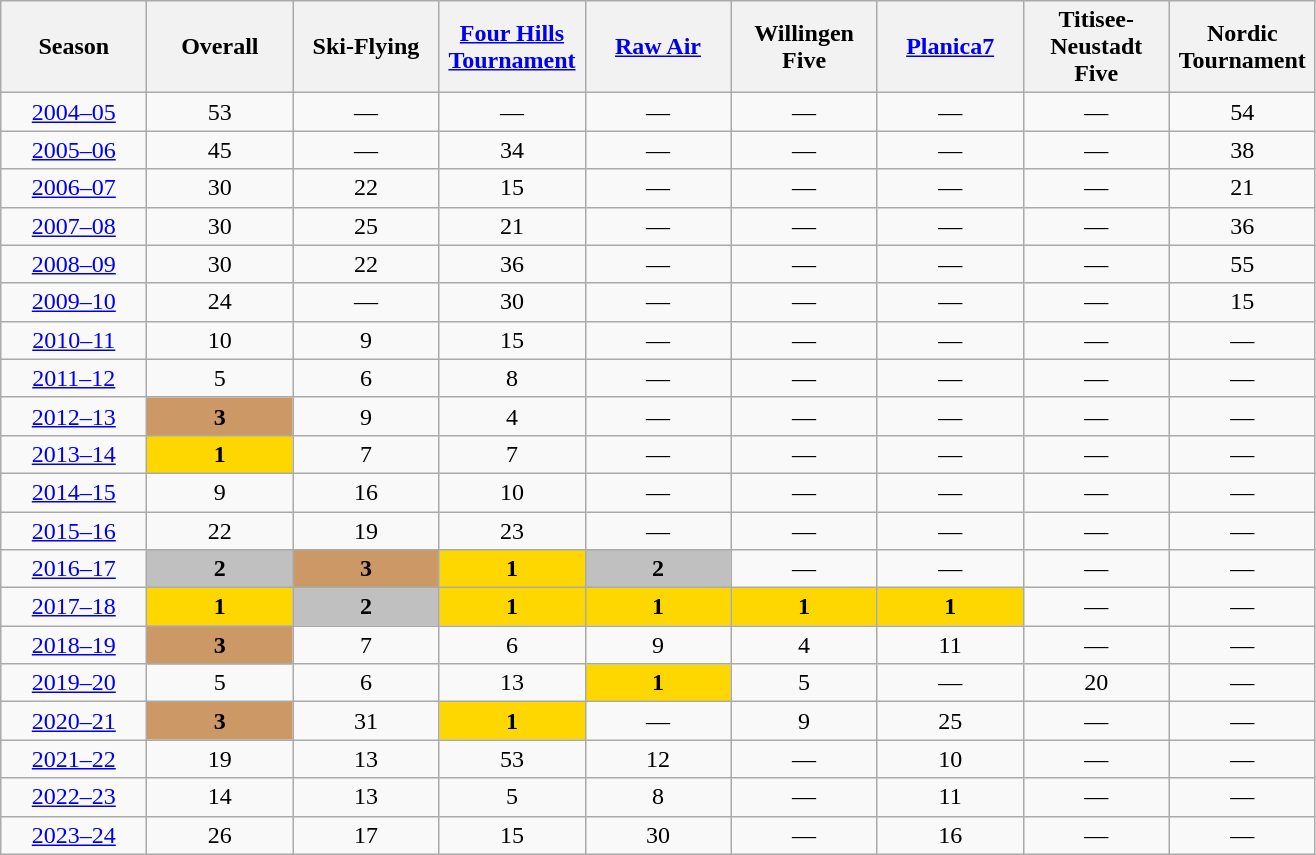<table class="wikitable">
<tr class="hintergrundfarbe5">
<th width="90">Season</th>
<th width="90">Overall</th>
<th width="90">Ski-Flying</th>
<th width="90"><a href='#'>Four Hills Tournament</a></th>
<th width="90"><a href='#'>Raw Air</a></th>
<th width="90">Willingen Five</th>
<th width="90"><a href='#'>Planica7</a></th>
<th width="90">Titisee-Neustadt Five</th>
<th width="90">Nordic Tournament</th>
</tr>
<tr>
<td align=center><a href='#'>2004–05</a></td>
<td align=center>53</td>
<td align=center>—</td>
<td align=center>—</td>
<td align=center>—</td>
<td align=center>—</td>
<td align=center>—</td>
<td align=center>—</td>
<td align=center>54</td>
</tr>
<tr>
<td align=center><a href='#'>2005–06</a></td>
<td align=center>45</td>
<td align=center>—</td>
<td align=center>34</td>
<td align=center>—</td>
<td align=center>—</td>
<td align=center>—</td>
<td align=center>—</td>
<td align=center>38</td>
</tr>
<tr>
<td align=center><a href='#'>2006–07</a></td>
<td align=center>30</td>
<td align=center>22</td>
<td align=center>15</td>
<td align=center>—</td>
<td align=center>—</td>
<td align=center>—</td>
<td align=center>—</td>
<td align=center>21</td>
</tr>
<tr>
<td align=center><a href='#'>2007–08</a></td>
<td align=center>30</td>
<td align=center>25</td>
<td align=center>21</td>
<td align=center>—</td>
<td align=center>—</td>
<td align=center>—</td>
<td align=center>—</td>
<td align=center>36</td>
</tr>
<tr>
<td align=center><a href='#'>2008–09</a></td>
<td align=center>30</td>
<td align=center>22</td>
<td align=center>36</td>
<td align=center>—</td>
<td align=center>—</td>
<td align=center>—</td>
<td align=center>—</td>
<td align=center>55</td>
</tr>
<tr>
<td align=center><a href='#'>2009–10</a></td>
<td align=center>24</td>
<td align=center>—</td>
<td align=center>30</td>
<td align=center>—</td>
<td align=center>—</td>
<td align=center>—</td>
<td align=center>—</td>
<td align=center>15</td>
</tr>
<tr>
<td align=center><a href='#'>2010–11</a></td>
<td align=center>10</td>
<td align=center>9</td>
<td align=center>15</td>
<td align=center>—</td>
<td align=center>—</td>
<td align=center>—</td>
<td align=center>—</td>
<td align=center>—</td>
</tr>
<tr>
<td align=center><a href='#'>2011–12</a></td>
<td align=center>5</td>
<td align=center>6</td>
<td align=center>8</td>
<td align=center>—</td>
<td align=center>—</td>
<td align=center>—</td>
<td align=center>—</td>
<td align=center>—</td>
</tr>
<tr>
<td align=center><a href='#'>2012–13</a></td>
<td align=center bgcolor=CC9966><strong>3</strong></td>
<td align=center>9</td>
<td align=center>4</td>
<td align=center>—</td>
<td align=center>—</td>
<td align=center>—</td>
<td align=center>—</td>
<td align=center>—</td>
</tr>
<tr>
<td align=center><a href='#'>2013–14</a></td>
<td align=center bgcolor=gold><strong>1</strong></td>
<td align=center>7</td>
<td align=center>7</td>
<td align=center>—</td>
<td align=center>—</td>
<td align=center>—</td>
<td align=center>—</td>
<td align=center>—</td>
</tr>
<tr>
<td align=center><a href='#'>2014–15</a></td>
<td align=center>9</td>
<td align=center>16</td>
<td align=center>10</td>
<td align=center>—</td>
<td align=center>—</td>
<td align=center>—</td>
<td align=center>—</td>
<td align=center>—</td>
</tr>
<tr>
<td align=center><a href='#'>2015–16</a></td>
<td align=center>22</td>
<td align=center>19</td>
<td align=center>23</td>
<td align=center>—</td>
<td align=center>—</td>
<td align=center>—</td>
<td align=center>—</td>
<td align=center>—</td>
</tr>
<tr>
<td align=center><a href='#'>2016–17</a></td>
<td align=center bgcolor=silver><strong>2</strong></td>
<td align=center bgcolor=CC9966><strong>3</strong></td>
<td align=center bgcolor=gold><strong>1</strong></td>
<td align=center bgcolor=silver><strong>2</strong></td>
<td align=center>—</td>
<td align=center>—</td>
<td align=center>—</td>
<td align=center>—</td>
</tr>
<tr>
<td align=center><a href='#'>2017–18</a></td>
<td align=center bgcolor=gold><strong>1</strong></td>
<td align=center bgcolor=silver><strong>2</strong></td>
<td align=center bgcolor=gold><strong>1</strong></td>
<td align=center bgcolor=gold><strong>1</strong></td>
<td align=center bgcolor=gold><strong>1</strong></td>
<td align=center bgcolor=gold><strong>1</strong></td>
<td align=center>—</td>
<td align=center>—</td>
</tr>
<tr>
<td align=center><a href='#'>2018–19</a></td>
<td align=center bgcolor=CC9966><strong>3</strong></td>
<td align=center>7</td>
<td align=center>6</td>
<td align=center>9</td>
<td align=center>4</td>
<td align=center>11</td>
<td align=center>—</td>
<td align=center>—</td>
</tr>
<tr>
<td align=center><a href='#'>2019–20</a></td>
<td align=center>5</td>
<td align=center>6</td>
<td align=center>13</td>
<td align=center bgcolor=gold><strong>1</strong></td>
<td align=center>5</td>
<td align=center>—</td>
<td align=center>20</td>
<td align=center>—</td>
</tr>
<tr>
<td align=center><a href='#'>2020–21</a></td>
<td align=center bgcolor=CC9966><strong>3</strong></td>
<td align=center>31</td>
<td align=center bgcolor=gold><strong>1</strong></td>
<td align=center>—</td>
<td align=center>9</td>
<td align=center>25</td>
<td align=center>—</td>
<td align=center>—</td>
</tr>
<tr>
<td align=center><a href='#'>2021–22</a></td>
<td align=center>19</td>
<td align=center>13</td>
<td align=center>53</td>
<td align=center>12</td>
<td align=center>—</td>
<td align=center>10</td>
<td align=center>—</td>
<td align=center>—</td>
</tr>
<tr>
<td align=center><a href='#'>2022–23</a></td>
<td align=center>14</td>
<td align=center>13</td>
<td align=center>5</td>
<td align=center>8</td>
<td align=center>—</td>
<td align=center>11</td>
<td align=center>—</td>
<td align=center>—</td>
</tr>
<tr>
<td align=center><a href='#'>2023–24</a></td>
<td align=center>26</td>
<td align=center>17</td>
<td align=center>15</td>
<td align=center>30</td>
<td align=center>—</td>
<td align=center>16</td>
<td align=center>—</td>
<td align=center>—</td>
</tr>
</table>
